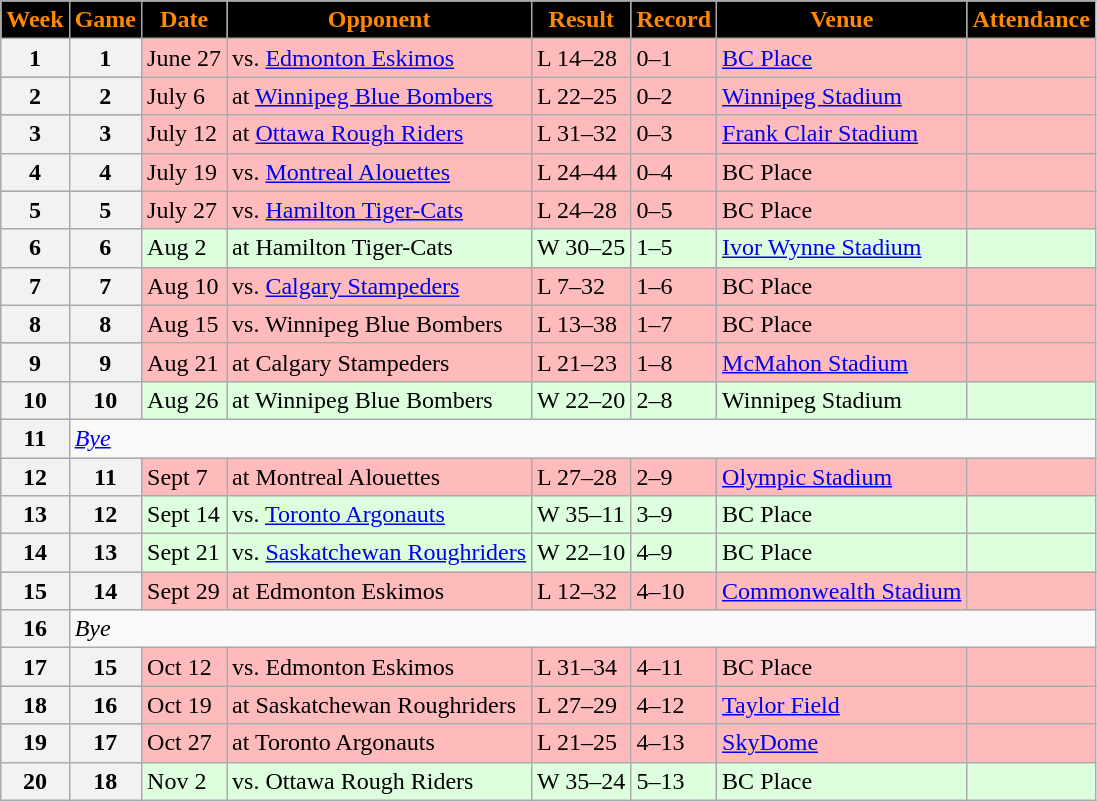<table class="wikitable sortable">
<tr>
<th style="background:black;color:#FF8800;">Week</th>
<th style="background:black;color:#FF8800;">Game</th>
<th style="background:black;color:#FF8800;">Date</th>
<th style="background:black;color:#FF8800;">Opponent</th>
<th style="background:black;color:#FF8800;">Result</th>
<th style="background:black;color:#FF8800;">Record</th>
<th style="background:black;color:#FF8800;">Venue</th>
<th style="background:black;color:#FF8800;">Attendance</th>
</tr>
<tr style="background:#ffbbbb">
<th>1</th>
<th>1</th>
<td>June 27</td>
<td>vs. <a href='#'>Edmonton Eskimos</a></td>
<td>L 14–28</td>
<td>0–1</td>
<td><a href='#'>BC Place</a></td>
<td></td>
</tr>
<tr style="background:#ffbbbb">
<th>2</th>
<th>2</th>
<td>July 6</td>
<td>at <a href='#'>Winnipeg Blue Bombers</a></td>
<td>L 22–25</td>
<td>0–2</td>
<td><a href='#'>Winnipeg Stadium</a></td>
<td></td>
</tr>
<tr style="background:#ffbbbb">
<th>3</th>
<th>3</th>
<td>July 12</td>
<td>at <a href='#'>Ottawa Rough Riders</a></td>
<td>L 31–32</td>
<td>0–3</td>
<td><a href='#'>Frank Clair Stadium</a></td>
<td></td>
</tr>
<tr style="background:#ffbbbb">
<th>4</th>
<th>4</th>
<td>July 19</td>
<td>vs. <a href='#'>Montreal Alouettes</a></td>
<td>L 24–44</td>
<td>0–4</td>
<td>BC Place</td>
<td></td>
</tr>
<tr style="background:#ffbbbb">
<th>5</th>
<th>5</th>
<td>July 27</td>
<td>vs. <a href='#'>Hamilton Tiger-Cats</a></td>
<td>L 24–28</td>
<td>0–5</td>
<td>BC Place</td>
<td></td>
</tr>
<tr style="background:#ddffdd">
<th>6</th>
<th>6</th>
<td>Aug 2</td>
<td>at Hamilton Tiger-Cats</td>
<td>W 30–25</td>
<td>1–5</td>
<td><a href='#'>Ivor Wynne Stadium</a></td>
<td></td>
</tr>
<tr style="background:#ffbbbb">
<th>7</th>
<th>7</th>
<td>Aug 10</td>
<td>vs. <a href='#'>Calgary Stampeders</a></td>
<td>L 7–32</td>
<td>1–6</td>
<td>BC Place</td>
<td></td>
</tr>
<tr style="background:#ffbbbb">
<th>8</th>
<th>8</th>
<td>Aug 15</td>
<td>vs. Winnipeg Blue Bombers</td>
<td>L 13–38</td>
<td>1–7</td>
<td>BC Place</td>
<td></td>
</tr>
<tr style="background:#ffbbbb">
<th>9</th>
<th>9</th>
<td>Aug 21</td>
<td>at Calgary Stampeders</td>
<td>L 21–23</td>
<td>1–8</td>
<td><a href='#'>McMahon Stadium</a></td>
<td></td>
</tr>
<tr style="background:#ddffdd">
<th>10</th>
<th>10</th>
<td>Aug 26</td>
<td>at Winnipeg Blue Bombers</td>
<td>W 22–20</td>
<td>2–8</td>
<td>Winnipeg Stadium</td>
<td></td>
</tr>
<tr>
<th>11</th>
<td colspan=7><em><a href='#'>Bye</a></em></td>
</tr>
<tr style="background:#ffbbbb">
<th>12</th>
<th>11</th>
<td>Sept 7</td>
<td>at Montreal Alouettes</td>
<td>L 27–28</td>
<td>2–9</td>
<td><a href='#'>Olympic Stadium</a></td>
<td></td>
</tr>
<tr style="background:#ddffdd">
<th>13</th>
<th>12</th>
<td>Sept 14</td>
<td>vs. <a href='#'>Toronto Argonauts</a></td>
<td>W 35–11</td>
<td>3–9</td>
<td>BC Place</td>
<td></td>
</tr>
<tr style="background:#ddffdd">
<th>14</th>
<th>13</th>
<td>Sept 21</td>
<td>vs. <a href='#'>Saskatchewan Roughriders</a></td>
<td>W 22–10</td>
<td>4–9</td>
<td>BC Place</td>
<td></td>
</tr>
<tr style="background:#ffbbbb">
<th>15</th>
<th>14</th>
<td>Sept 29</td>
<td>at Edmonton Eskimos</td>
<td>L 12–32</td>
<td>4–10</td>
<td><a href='#'>Commonwealth Stadium</a></td>
<td></td>
</tr>
<tr>
<th>16</th>
<td colspan=7><em>Bye</em></td>
</tr>
<tr style="background:#ffbbbb">
<th>17</th>
<th>15</th>
<td>Oct 12</td>
<td>vs. Edmonton Eskimos</td>
<td>L 31–34</td>
<td>4–11</td>
<td>BC Place</td>
<td></td>
</tr>
<tr style="background:#ffbbbb">
<th>18</th>
<th>16</th>
<td>Oct 19</td>
<td>at Saskatchewan Roughriders</td>
<td>L 27–29</td>
<td>4–12</td>
<td><a href='#'>Taylor Field</a></td>
<td></td>
</tr>
<tr style="background:#ffbbbb">
<th>19</th>
<th>17</th>
<td>Oct 27</td>
<td>at Toronto Argonauts</td>
<td>L 21–25</td>
<td>4–13</td>
<td><a href='#'>SkyDome</a></td>
<td></td>
</tr>
<tr style="background:#ddffdd">
<th>20</th>
<th>18</th>
<td>Nov 2</td>
<td>vs. Ottawa Rough Riders</td>
<td>W 35–24</td>
<td>5–13</td>
<td>BC Place</td>
<td></td>
</tr>
</table>
